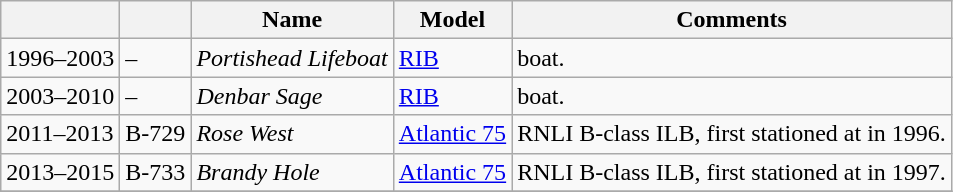<table class="wikitable">
<tr>
<th></th>
<th></th>
<th>Name</th>
<th>Model</th>
<th>Comments</th>
</tr>
<tr>
<td>1996–2003</td>
<td>–</td>
<td><em>Portishead Lifeboat</em></td>
<td><a href='#'>RIB</a></td>
<td> boat.</td>
</tr>
<tr>
<td>2003–2010</td>
<td>–</td>
<td><em>Denbar Sage</em></td>
<td><a href='#'>RIB</a></td>
<td> boat.</td>
</tr>
<tr>
<td>2011–2013</td>
<td>B-729</td>
<td><em>Rose West</em></td>
<td><a href='#'>Atlantic 75</a></td>
<td>RNLI B-class ILB, first stationed at  in 1996.</td>
</tr>
<tr>
<td>2013–2015</td>
<td>B-733</td>
<td><em>Brandy Hole</em></td>
<td><a href='#'>Atlantic 75</a></td>
<td>RNLI B-class ILB, first stationed at  in 1997.</td>
</tr>
<tr>
</tr>
</table>
